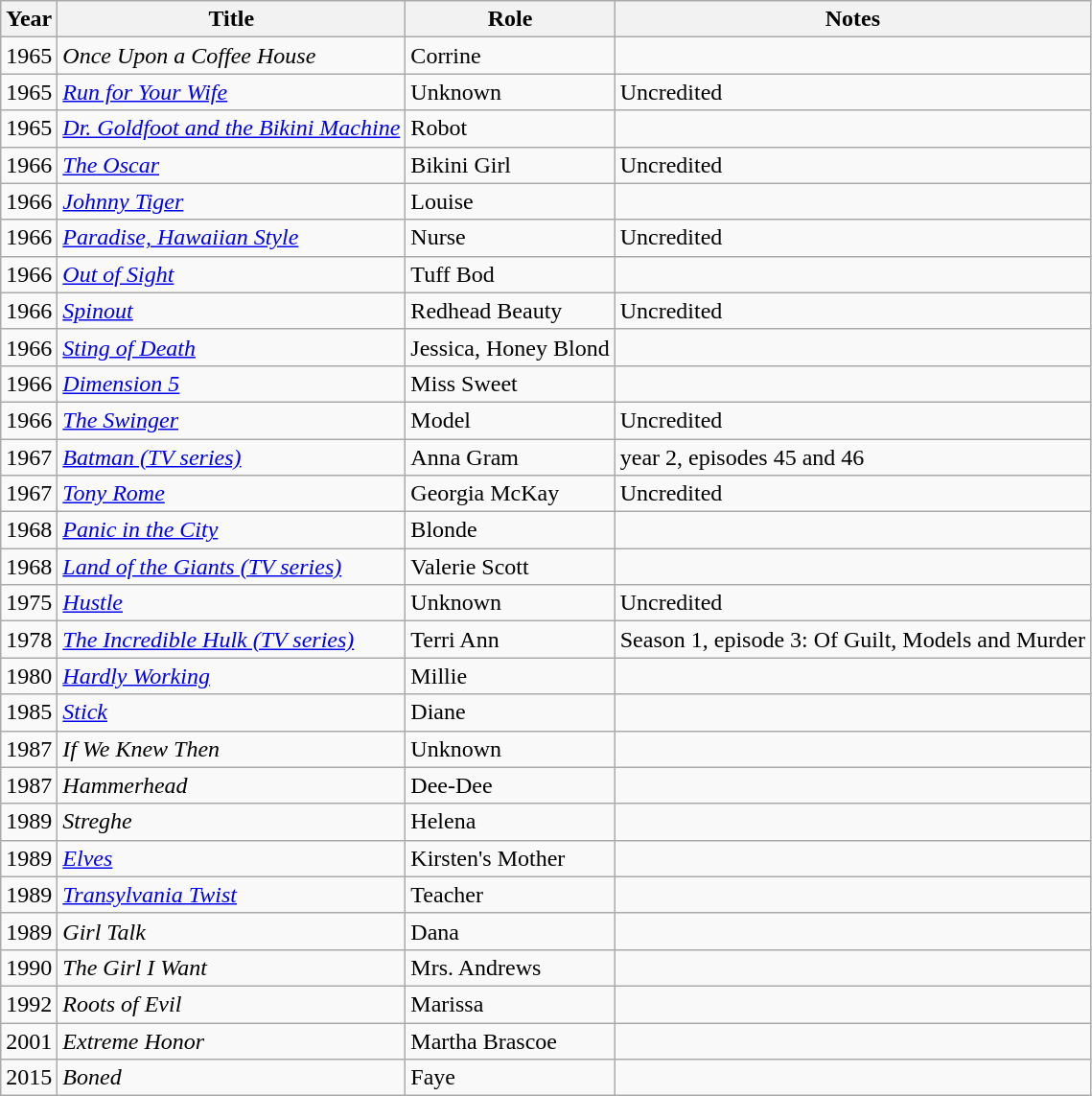<table class="wikitable">
<tr>
<th>Year</th>
<th>Title</th>
<th>Role</th>
<th>Notes</th>
</tr>
<tr>
<td>1965</td>
<td><em>Once Upon a Coffee House</em></td>
<td>Corrine</td>
<td></td>
</tr>
<tr>
<td>1965</td>
<td><em><a href='#'>Run for Your Wife</a></em></td>
<td>Unknown</td>
<td>Uncredited</td>
</tr>
<tr>
<td>1965</td>
<td><em><a href='#'>Dr. Goldfoot and the Bikini Machine</a></em></td>
<td>Robot</td>
<td></td>
</tr>
<tr>
<td>1966</td>
<td><em><a href='#'>The Oscar</a></em></td>
<td>Bikini Girl</td>
<td>Uncredited</td>
</tr>
<tr>
<td>1966</td>
<td><em><a href='#'>Johnny Tiger</a></em></td>
<td>Louise</td>
<td></td>
</tr>
<tr>
<td>1966</td>
<td><em><a href='#'>Paradise, Hawaiian Style</a></em></td>
<td>Nurse</td>
<td>Uncredited</td>
</tr>
<tr>
<td>1966</td>
<td><em><a href='#'>Out of Sight</a></em></td>
<td>Tuff Bod</td>
<td></td>
</tr>
<tr>
<td>1966</td>
<td><em><a href='#'>Spinout</a></em></td>
<td>Redhead Beauty</td>
<td>Uncredited</td>
</tr>
<tr>
<td>1966</td>
<td><em><a href='#'>Sting of Death</a></em></td>
<td>Jessica, Honey Blond</td>
<td></td>
</tr>
<tr>
<td>1966</td>
<td><em><a href='#'>Dimension 5</a></em></td>
<td>Miss Sweet</td>
<td></td>
</tr>
<tr>
<td>1966</td>
<td><em><a href='#'>The Swinger</a></em></td>
<td>Model</td>
<td>Uncredited</td>
</tr>
<tr>
<td>1967</td>
<td><em><a href='#'>Batman (TV series)</a></em></td>
<td>Anna Gram</td>
<td>year 2, episodes 45 and 46</td>
</tr>
<tr>
<td>1967</td>
<td><em><a href='#'>Tony Rome</a></em></td>
<td>Georgia McKay</td>
<td>Uncredited</td>
</tr>
<tr>
<td>1968</td>
<td><em><a href='#'>Panic in the City</a></em></td>
<td>Blonde</td>
<td></td>
</tr>
<tr>
<td>1968</td>
<td><em><a href='#'>Land of the Giants (TV series)</a></em></td>
<td>Valerie Scott</td>
<td></td>
</tr>
<tr>
<td>1975</td>
<td><em><a href='#'>Hustle</a></em></td>
<td>Unknown</td>
<td>Uncredited</td>
</tr>
<tr>
<td>1978</td>
<td><em><a href='#'>The Incredible Hulk (TV series)</a></em></td>
<td>Terri Ann</td>
<td>Season 1, episode 3: Of Guilt, Models and Murder</td>
</tr>
<tr>
<td>1980</td>
<td><em><a href='#'>Hardly Working</a></em></td>
<td>Millie</td>
<td></td>
</tr>
<tr>
<td>1985</td>
<td><em><a href='#'>Stick</a></em></td>
<td>Diane</td>
<td></td>
</tr>
<tr>
<td>1987</td>
<td><em>If We Knew Then</em></td>
<td>Unknown</td>
<td></td>
</tr>
<tr>
<td>1987</td>
<td><em>Hammerhead</em></td>
<td>Dee-Dee</td>
<td></td>
</tr>
<tr>
<td>1989</td>
<td><em>Streghe</em></td>
<td>Helena</td>
<td></td>
</tr>
<tr>
<td>1989</td>
<td><em><a href='#'>Elves</a></em></td>
<td>Kirsten's Mother</td>
<td></td>
</tr>
<tr>
<td>1989</td>
<td><em><a href='#'>Transylvania Twist</a></em></td>
<td>Teacher</td>
<td></td>
</tr>
<tr>
<td>1989</td>
<td><em>Girl Talk</em></td>
<td>Dana</td>
<td></td>
</tr>
<tr>
<td>1990</td>
<td><em>The Girl I Want</em></td>
<td>Mrs. Andrews</td>
<td></td>
</tr>
<tr>
<td>1992</td>
<td><em>Roots of Evil</em></td>
<td>Marissa</td>
<td></td>
</tr>
<tr>
<td>2001</td>
<td><em>Extreme Honor</em></td>
<td>Martha Brascoe</td>
<td></td>
</tr>
<tr>
<td>2015</td>
<td><em>Boned</em></td>
<td>Faye</td>
<td></td>
</tr>
</table>
